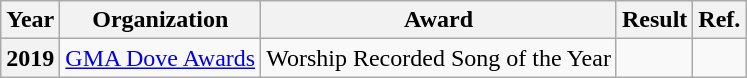<table class="wikitable plainrowheaders">
<tr>
<th>Year</th>
<th>Organization</th>
<th>Award</th>
<th>Result</th>
<th>Ref.</th>
</tr>
<tr>
<th>2019</th>
<td><a href='#'>GMA Dove Awards</a></td>
<td>Worship Recorded Song of the Year</td>
<td></td>
<td style="text-align:center;"></td>
</tr>
</table>
